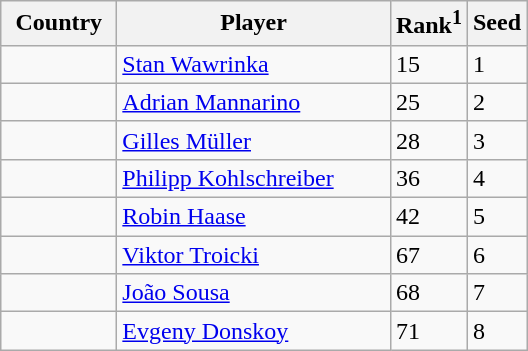<table class="sortable wikitable">
<tr>
<th width=70>Country</th>
<th width=175>Player</th>
<th>Rank<sup>1</sup></th>
<th>Seed</th>
</tr>
<tr>
<td></td>
<td><a href='#'>Stan Wawrinka</a></td>
<td>15</td>
<td>1</td>
</tr>
<tr>
<td></td>
<td><a href='#'>Adrian Mannarino</a></td>
<td>25</td>
<td>2</td>
</tr>
<tr>
<td></td>
<td><a href='#'>Gilles Müller</a></td>
<td>28</td>
<td>3</td>
</tr>
<tr>
<td></td>
<td><a href='#'>Philipp Kohlschreiber</a></td>
<td>36</td>
<td>4</td>
</tr>
<tr>
<td></td>
<td><a href='#'>Robin Haase</a></td>
<td>42</td>
<td>5</td>
</tr>
<tr>
<td></td>
<td><a href='#'>Viktor Troicki</a></td>
<td>67</td>
<td>6</td>
</tr>
<tr>
<td></td>
<td><a href='#'>João Sousa</a></td>
<td>68</td>
<td>7</td>
</tr>
<tr>
<td></td>
<td><a href='#'>Evgeny Donskoy</a></td>
<td>71</td>
<td>8</td>
</tr>
</table>
